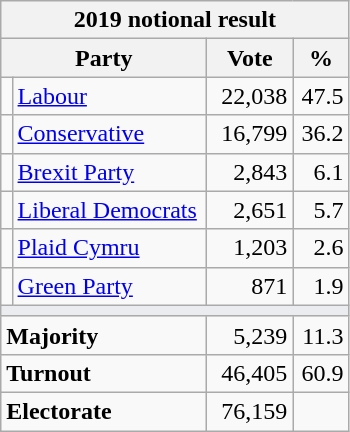<table class="wikitable">
<tr>
<th colspan="4">2019 notional result  </th>
</tr>
<tr>
<th colspan="2" bgcolor="#DDDDFF" width="130px">Party</th>
<th bgcolor="#DDDDFF" width="50px">Vote</th>
<th bgcolor="#DDDDFF" width="30px">%</th>
</tr>
<tr>
<td></td>
<td><a href='#'>Labour</a></td>
<td align="right">22,038</td>
<td align="right">47.5</td>
</tr>
<tr>
<td></td>
<td><a href='#'>Conservative</a></td>
<td align="right">16,799</td>
<td align="right">36.2</td>
</tr>
<tr>
<td></td>
<td><a href='#'>Brexit Party</a></td>
<td align="right">2,843</td>
<td align="right">6.1</td>
</tr>
<tr>
<td></td>
<td><a href='#'>Liberal Democrats</a></td>
<td align="right">2,651</td>
<td align="right">5.7</td>
</tr>
<tr>
<td></td>
<td><a href='#'>Plaid Cymru</a></td>
<td align="right">1,203</td>
<td align="right">2.6</td>
</tr>
<tr>
<td></td>
<td><a href='#'>Green Party</a></td>
<td align="right">871</td>
<td align="right">1.9</td>
</tr>
<tr>
<td colspan="4" bgcolor="#EAECF0"></td>
</tr>
<tr>
<td colspan="2"><strong>Majority</strong></td>
<td align="right">5,239</td>
<td align="right">11.3</td>
</tr>
<tr>
<td colspan="2"><strong>Turnout</strong></td>
<td align="right">46,405</td>
<td align="right">60.9</td>
</tr>
<tr>
<td colspan="2"><strong>Electorate</strong></td>
<td align="right">76,159</td>
</tr>
</table>
